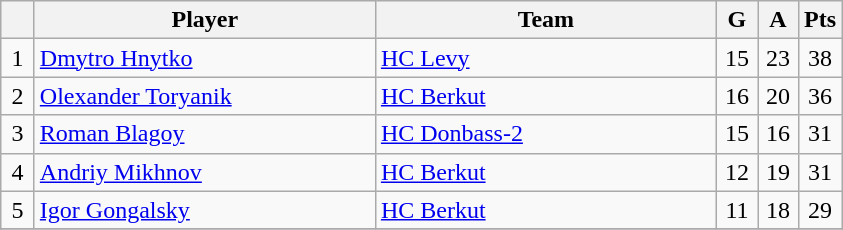<table class="wikitable" style="text-align: center;">
<tr>
<th width=15></th>
<th width=220>Player</th>
<th width=220>Team</th>
<th width=20>G</th>
<th width=20>A</th>
<th width=20>Pts</th>
</tr>
<tr>
<td>1</td>
<td align="left"> <a href='#'>Dmytro Hnytko</a></td>
<td align="left"><a href='#'>HC Levy</a></td>
<td>15</td>
<td>23</td>
<td>38</td>
</tr>
<tr>
<td>2</td>
<td align="left"> <a href='#'>Olexander Toryanik</a></td>
<td align="left"><a href='#'>HC Berkut</a></td>
<td>16</td>
<td>20</td>
<td>36</td>
</tr>
<tr>
<td>3</td>
<td align="left"> <a href='#'>Roman Blagoy</a></td>
<td align="left"><a href='#'>HC Donbass-2</a></td>
<td>15</td>
<td>16</td>
<td>31</td>
</tr>
<tr>
<td>4</td>
<td align="left"> <a href='#'>Andriy Mikhnov</a></td>
<td align="left"><a href='#'>HC Berkut</a></td>
<td>12</td>
<td>19</td>
<td>31</td>
</tr>
<tr>
<td>5</td>
<td align="left"> <a href='#'>Igor Gongalsky</a></td>
<td align="left"><a href='#'>HC Berkut</a></td>
<td>11</td>
<td>18</td>
<td>29</td>
</tr>
<tr>
</tr>
</table>
